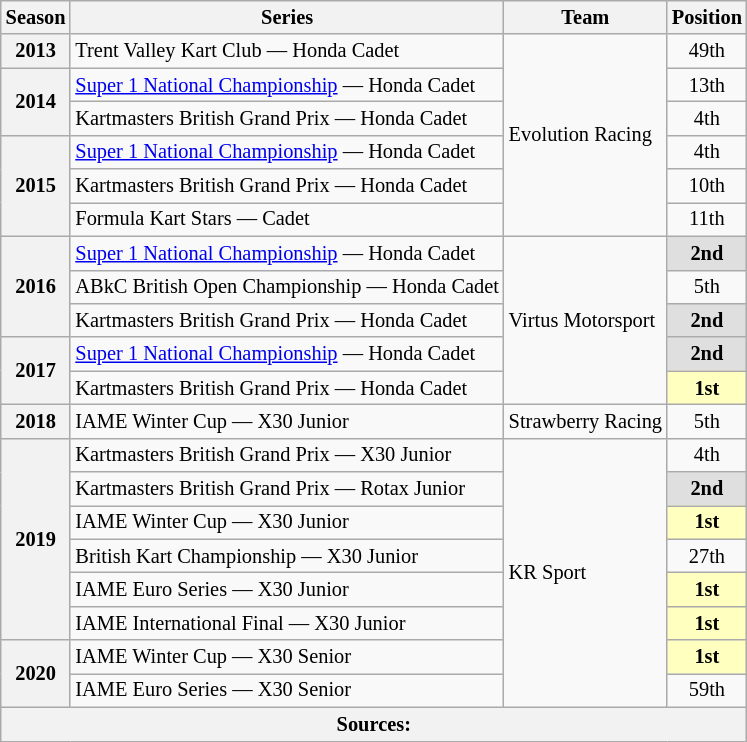<table class="wikitable" style="font-size: 85%; text-align:center">
<tr>
<th>Season</th>
<th>Series</th>
<th>Team</th>
<th>Position</th>
</tr>
<tr>
<th>2013</th>
<td align="left">Trent Valley Kart Club — Honda Cadet</td>
<td rowspan="6" align="left">Evolution Racing</td>
<td>49th</td>
</tr>
<tr>
<th rowspan="2">2014</th>
<td align="left"><a href='#'>Super 1 National Championship</a> — Honda Cadet</td>
<td>13th</td>
</tr>
<tr>
<td align="left">Kartmasters British Grand Prix — Honda Cadet</td>
<td>4th</td>
</tr>
<tr>
<th rowspan="3">2015</th>
<td align="left"><a href='#'>Super 1 National Championship</a> — Honda Cadet</td>
<td>4th</td>
</tr>
<tr>
<td align="left">Kartmasters British Grand Prix — Honda Cadet</td>
<td>10th</td>
</tr>
<tr>
<td align="left">Formula Kart Stars — Cadet</td>
<td>11th</td>
</tr>
<tr>
<th rowspan="3">2016</th>
<td align="left"><a href='#'>Super 1 National Championship</a> — Honda Cadet</td>
<td rowspan="5" align="left">Virtus Motorsport</td>
<td style="background:#DFDFDF;"><strong>2nd</strong></td>
</tr>
<tr>
<td align="left">ABkC British Open Championship — Honda Cadet</td>
<td>5th</td>
</tr>
<tr>
<td align="left">Kartmasters British Grand Prix — Honda Cadet</td>
<td style="background:#DFDFDF;"><strong>2nd</strong></td>
</tr>
<tr>
<th rowspan="2">2017</th>
<td align="left"><a href='#'>Super 1 National Championship</a> — Honda Cadet</td>
<td style="background:#DFDFDF;"><strong>2nd</strong></td>
</tr>
<tr>
<td align="left">Kartmasters British Grand Prix — Honda Cadet</td>
<td style="background:#FFFFBF;"><strong>1st</strong></td>
</tr>
<tr>
<th>2018</th>
<td align="left">IAME Winter Cup — X30 Junior</td>
<td align="left">Strawberry Racing</td>
<td>5th</td>
</tr>
<tr>
<th rowspan="6">2019</th>
<td align="left">Kartmasters British Grand Prix — X30 Junior</td>
<td rowspan="8" align="left">KR Sport</td>
<td>4th</td>
</tr>
<tr>
<td align="left">Kartmasters British Grand Prix — Rotax Junior</td>
<td style="background:#DFDFDF;"><strong>2nd</strong></td>
</tr>
<tr>
<td align="left">IAME Winter Cup — X30 Junior</td>
<td style="background:#FFFFBF;"><strong>1st</strong></td>
</tr>
<tr>
<td align="left">British Kart Championship — X30 Junior</td>
<td>27th</td>
</tr>
<tr>
<td align="left">IAME Euro Series — X30 Junior</td>
<td style="background:#FFFFBF;"><strong>1st</strong></td>
</tr>
<tr>
<td align="left">IAME International Final — X30 Junior</td>
<td style="background:#FFFFBF;"><strong>1st</strong></td>
</tr>
<tr>
<th rowspan="2">2020</th>
<td align="left">IAME Winter Cup — X30 Senior</td>
<td style="background:#FFFFBF;"><strong>1st</strong></td>
</tr>
<tr>
<td align="left">IAME Euro Series — X30 Senior</td>
<td>59th</td>
</tr>
<tr>
<th colspan="4">Sources:</th>
</tr>
</table>
